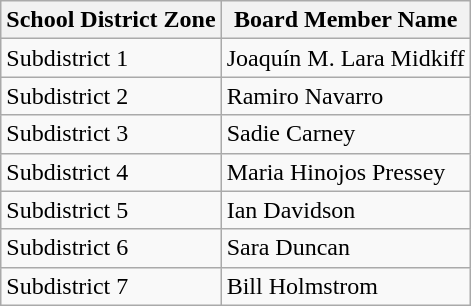<table class="wikitable">
<tr>
<th>School District Zone</th>
<th>Board Member Name</th>
</tr>
<tr>
<td>Subdistrict 1</td>
<td>Joaquín M. Lara Midkiff</td>
</tr>
<tr>
<td>Subdistrict 2</td>
<td>Ramiro Navarro</td>
</tr>
<tr>
<td>Subdistrict 3</td>
<td>Sadie Carney</td>
</tr>
<tr>
<td>Subdistrict 4</td>
<td>Maria Hinojos Pressey</td>
</tr>
<tr>
<td>Subdistrict 5</td>
<td>Ian Davidson</td>
</tr>
<tr>
<td>Subdistrict 6</td>
<td>Sara Duncan</td>
</tr>
<tr>
<td>Subdistrict 7</td>
<td>Bill Holmstrom</td>
</tr>
</table>
